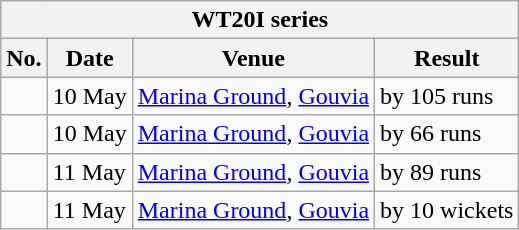<table class="wikitable">
<tr>
<th colspan="5">WT20I series</th>
</tr>
<tr>
<th>No.</th>
<th>Date</th>
<th>Venue</th>
<th>Result</th>
</tr>
<tr>
<td></td>
<td>10 May</td>
<td><a href='#'>Marina Ground</a>, <a href='#'>Gouvia</a></td>
<td> by 105 runs</td>
</tr>
<tr>
<td></td>
<td>10 May</td>
<td><a href='#'>Marina Ground</a>, <a href='#'>Gouvia</a></td>
<td> by 66 runs</td>
</tr>
<tr>
<td></td>
<td>11 May</td>
<td><a href='#'>Marina Ground</a>, <a href='#'>Gouvia</a></td>
<td> by 89 runs</td>
</tr>
<tr>
<td></td>
<td>11 May</td>
<td><a href='#'>Marina Ground</a>, <a href='#'>Gouvia</a></td>
<td> by 10 wickets</td>
</tr>
</table>
